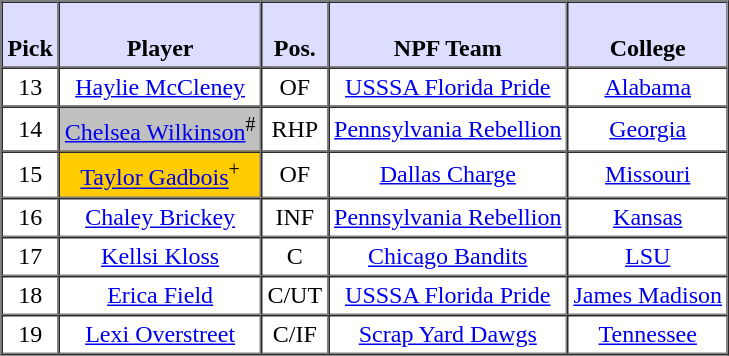<table style="text-align: center" border="1" cellpadding="3" cellspacing="0">
<tr>
<th style="background:#ddf;"><br>Pick</th>
<th style="background:#ddf;"><br>Player</th>
<th style="background:#ddf;"><br>Pos.</th>
<th style="background:#ddf;"><br>NPF Team</th>
<th style="background:#ddf;"><br>College</th>
</tr>
<tr>
<td>13</td>
<td><a href='#'>Haylie McCleney</a></td>
<td>OF</td>
<td><a href='#'>USSSA Florida Pride</a></td>
<td><a href='#'>Alabama</a></td>
</tr>
<tr>
<td>14</td>
<td style="background:#C0C0C0;"><a href='#'>Chelsea Wilkinson</a><sup>#</sup></td>
<td>RHP</td>
<td><a href='#'>Pennsylvania Rebellion</a></td>
<td><a href='#'>Georgia</a></td>
</tr>
<tr>
<td>15</td>
<td style="background:#FFCC00;"><a href='#'>Taylor Gadbois</a><sup>+</sup></td>
<td>OF</td>
<td><a href='#'>Dallas Charge</a></td>
<td><a href='#'>Missouri</a></td>
</tr>
<tr>
<td>16</td>
<td><a href='#'>Chaley Brickey</a></td>
<td>INF</td>
<td><a href='#'>Pennsylvania Rebellion</a></td>
<td><a href='#'>Kansas</a></td>
</tr>
<tr>
<td>17</td>
<td><a href='#'>Kellsi Kloss</a></td>
<td>C</td>
<td><a href='#'>Chicago Bandits</a></td>
<td><a href='#'>LSU</a></td>
</tr>
<tr>
<td>18</td>
<td><a href='#'>Erica Field</a></td>
<td>C/UT</td>
<td><a href='#'>USSSA Florida Pride</a></td>
<td><a href='#'>James Madison</a></td>
</tr>
<tr>
<td>19</td>
<td><a href='#'>Lexi Overstreet</a></td>
<td>C/IF</td>
<td><a href='#'>Scrap Yard Dawgs</a></td>
<td><a href='#'>Tennessee</a></td>
</tr>
</table>
